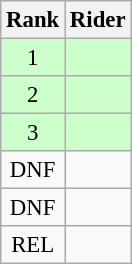<table class="wikitable" style="font-size:95%" style="width:25em;">
<tr>
<th>Rank</th>
<th>Rider</th>
</tr>
<tr bgcolor=ccffcc>
<td align=center>1</td>
<td></td>
</tr>
<tr bgcolor=ccffcc>
<td align=center>2</td>
<td></td>
</tr>
<tr bgcolor=ccffcc>
<td align=center>3</td>
<td></td>
</tr>
<tr>
<td align=center>DNF</td>
<td></td>
</tr>
<tr>
<td align=center>DNF</td>
<td></td>
</tr>
<tr>
<td align=center>REL</td>
<td></td>
</tr>
</table>
